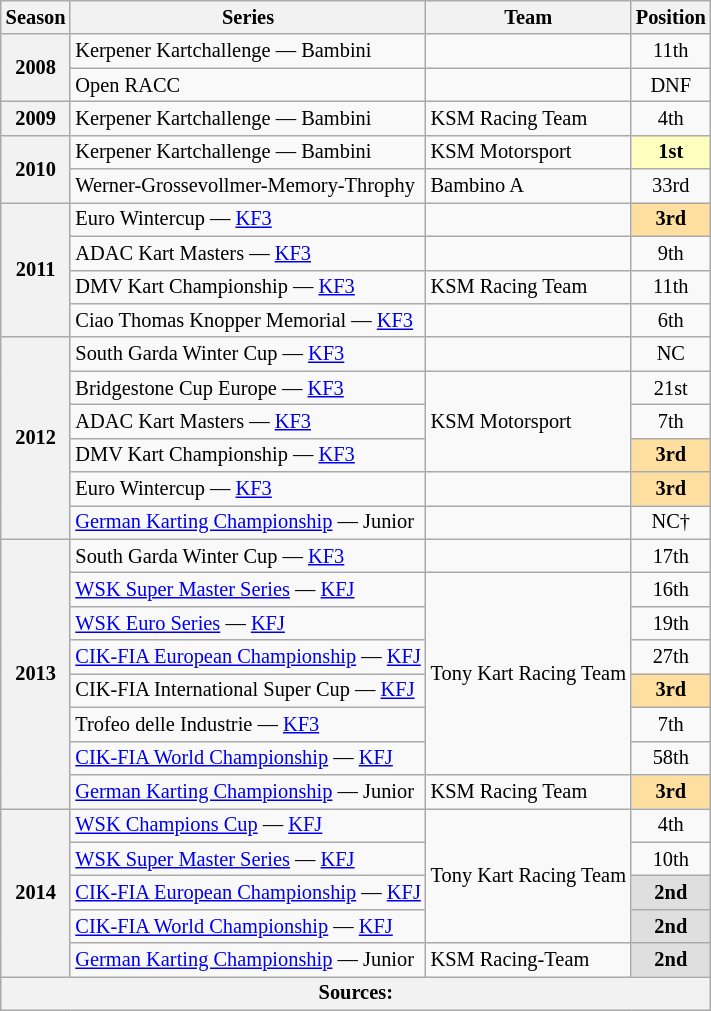<table class="wikitable" style="font-size: 85%; text-align:center">
<tr>
<th>Season</th>
<th>Series</th>
<th>Team</th>
<th>Position</th>
</tr>
<tr>
<th rowspan="2">2008</th>
<td align="left">Kerpener Kartchallenge — Bambini</td>
<td align="left"></td>
<td>11th</td>
</tr>
<tr>
<td align="left">Open RACC</td>
<td align="left"></td>
<td>DNF</td>
</tr>
<tr>
<th>2009</th>
<td align="left">Kerpener Kartchallenge — Bambini</td>
<td align="left">KSM Racing Team</td>
<td>4th</td>
</tr>
<tr>
<th rowspan="2">2010</th>
<td align="left">Kerpener Kartchallenge — Bambini</td>
<td align="left">KSM Motorsport</td>
<td style="background:#FFFFBF;"><strong>1st</strong></td>
</tr>
<tr>
<td align="left">Werner-Grossevollmer-Memory-Throphy</td>
<td align="left">Bambino A</td>
<td>33rd</td>
</tr>
<tr>
<th rowspan="4">2011</th>
<td align="left">Euro Wintercup — <a href='#'>KF3</a></td>
<td align="left"></td>
<td style="background:#FFDF9F;"><strong>3rd</strong></td>
</tr>
<tr>
<td align="left">ADAC Kart Masters — <a href='#'>KF3</a></td>
<td align="left"></td>
<td>9th</td>
</tr>
<tr>
<td align="left">DMV Kart Championship — <a href='#'>KF3</a></td>
<td align="left">KSM Racing Team</td>
<td>11th</td>
</tr>
<tr>
<td align="left">Ciao Thomas Knopper Memorial — <a href='#'>KF3</a></td>
<td align="left"></td>
<td>6th</td>
</tr>
<tr>
<th rowspan="6">2012</th>
<td align="left">South Garda Winter Cup — <a href='#'>KF3</a></td>
<td align="left"></td>
<td>NC</td>
</tr>
<tr>
<td align="left">Bridgestone Cup Europe — <a href='#'>KF3</a></td>
<td rowspan="3" align="left">KSM Motorsport</td>
<td>21st</td>
</tr>
<tr>
<td align="left">ADAC Kart Masters — <a href='#'>KF3</a></td>
<td>7th</td>
</tr>
<tr>
<td align="left">DMV Kart Championship — <a href='#'>KF3</a></td>
<td style="background:#FFDF9F;"><strong>3rd</strong></td>
</tr>
<tr>
<td align="left">Euro Wintercup — <a href='#'>KF3</a></td>
<td align="left"></td>
<td style="background:#FFDF9F;"><strong>3rd</strong></td>
</tr>
<tr>
<td align="left"><a href='#'>German Karting Championship</a> — Junior</td>
<td align="left"></td>
<td>NC†</td>
</tr>
<tr>
<th rowspan="8">2013</th>
<td align="left">South Garda Winter Cup — <a href='#'>KF3</a></td>
<td align="left"></td>
<td>17th</td>
</tr>
<tr>
<td align="left"><a href='#'>WSK Super Master Series</a> — <a href='#'>KFJ</a></td>
<td rowspan="6" align="left">Tony Kart Racing Team</td>
<td>16th</td>
</tr>
<tr>
<td align="left"><a href='#'>WSK Euro Series</a> — <a href='#'>KFJ</a></td>
<td>19th</td>
</tr>
<tr>
<td align="left"><a href='#'>CIK-FIA European Championship</a> — <a href='#'>KFJ</a></td>
<td>27th</td>
</tr>
<tr>
<td align="left">CIK-FIA International Super Cup — <a href='#'>KFJ</a></td>
<td style="background:#FFDF9F;"><strong>3rd</strong></td>
</tr>
<tr>
<td align="left">Trofeo delle Industrie — <a href='#'>KF3</a></td>
<td>7th</td>
</tr>
<tr>
<td align="left"><a href='#'>CIK-FIA World Championship</a> — <a href='#'>KFJ</a></td>
<td>58th</td>
</tr>
<tr>
<td align="left"><a href='#'>German Karting Championship</a> — Junior</td>
<td align="left">KSM Racing Team</td>
<td style="background:#FFDF9F;"><strong>3rd</strong></td>
</tr>
<tr>
<th rowspan="5">2014</th>
<td align="left"><a href='#'>WSK Champions Cup</a> — <a href='#'>KFJ</a></td>
<td rowspan="4" align="left">Tony Kart Racing Team</td>
<td>4th</td>
</tr>
<tr>
<td align="left"><a href='#'>WSK Super Master Series</a> — <a href='#'>KFJ</a></td>
<td>10th</td>
</tr>
<tr>
<td align="left"><a href='#'>CIK-FIA European Championship</a> — <a href='#'>KFJ</a></td>
<td style="background:#DFDFDF;"><strong>2nd</strong></td>
</tr>
<tr>
<td align="left"><a href='#'>CIK-FIA World Championship</a> — <a href='#'>KFJ</a></td>
<td style="background:#DFDFDF;"><strong>2nd</strong></td>
</tr>
<tr>
<td align="left"><a href='#'>German Karting Championship</a> — Junior</td>
<td align="left">KSM Racing-Team</td>
<td style="background:#DFDFDF;"><strong>2nd</strong></td>
</tr>
<tr>
<th colspan="4">Sources:</th>
</tr>
</table>
